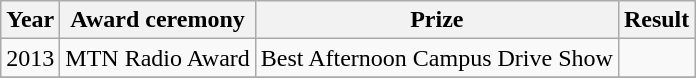<table class ="wikitable">
<tr>
<th>Year</th>
<th>Award ceremony</th>
<th>Prize</th>
<th>Result</th>
</tr>
<tr>
<td>2013</td>
<td>MTN Radio Award</td>
<td>Best Afternoon Campus Drive Show</td>
<td></td>
</tr>
<tr>
</tr>
</table>
